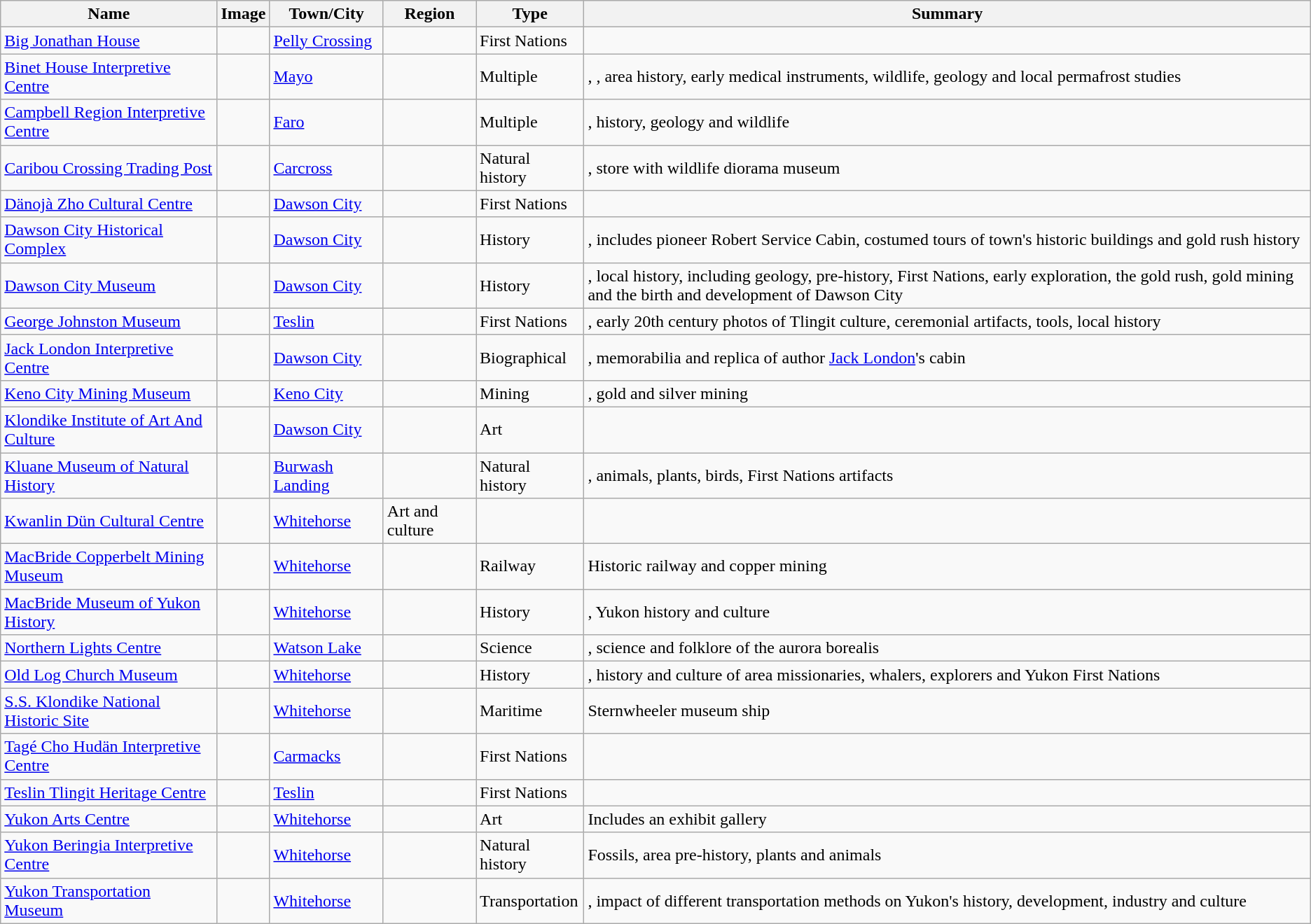<table class="wikitable sortable">
<tr>
<th>Name</th>
<th>Image</th>
<th>Town/City</th>
<th>Region</th>
<th>Type</th>
<th>Summary</th>
</tr>
<tr>
<td><a href='#'>Big Jonathan House</a></td>
<td></td>
<td><a href='#'>Pelly Crossing</a></td>
<td></td>
<td>First Nations</td>
<td> </td>
</tr>
<tr>
<td><a href='#'>Binet House Interpretive Centre</a></td>
<td></td>
<td><a href='#'>Mayo</a></td>
<td></td>
<td>Multiple</td>
<td>, , area history, early medical instruments, wildlife, geology and local permafrost studies</td>
</tr>
<tr>
<td><a href='#'>Campbell Region Interpretive Centre</a></td>
<td></td>
<td><a href='#'>Faro</a></td>
<td></td>
<td>Multiple</td>
<td>, history, geology and wildlife</td>
</tr>
<tr>
<td><a href='#'>Caribou Crossing Trading Post</a></td>
<td></td>
<td><a href='#'>Carcross</a></td>
<td></td>
<td>Natural history</td>
<td>, store with wildlife diorama museum</td>
</tr>
<tr>
<td><a href='#'>Dänojà Zho Cultural Centre</a></td>
<td></td>
<td><a href='#'>Dawson City</a></td>
<td></td>
<td>First Nations</td>
<td></td>
</tr>
<tr>
<td><a href='#'>Dawson City Historical Complex</a></td>
<td></td>
<td><a href='#'>Dawson City</a></td>
<td></td>
<td>History</td>
<td>, includes pioneer Robert Service Cabin, costumed tours of town's historic buildings and gold rush history</td>
</tr>
<tr>
<td><a href='#'>Dawson City Museum</a></td>
<td></td>
<td><a href='#'>Dawson City</a></td>
<td></td>
<td>History</td>
<td>, local history, including geology, pre-history, First Nations, early exploration, the gold rush, gold mining and the birth and development of Dawson City</td>
</tr>
<tr>
<td><a href='#'>George Johnston Museum</a></td>
<td></td>
<td><a href='#'>Teslin</a></td>
<td></td>
<td>First Nations</td>
<td>, early 20th century photos of Tlingit culture, ceremonial artifacts, tools, local history</td>
</tr>
<tr>
<td><a href='#'>Jack London Interpretive Centre</a></td>
<td></td>
<td><a href='#'>Dawson City</a></td>
<td></td>
<td>Biographical</td>
<td>, memorabilia and replica of author <a href='#'>Jack London</a>'s cabin</td>
</tr>
<tr>
<td><a href='#'>Keno City Mining Museum</a></td>
<td></td>
<td><a href='#'>Keno City</a></td>
<td></td>
<td>Mining</td>
<td>, gold and silver mining</td>
</tr>
<tr>
<td><a href='#'>Klondike Institute of Art And Culture</a></td>
<td></td>
<td><a href='#'>Dawson City</a></td>
<td></td>
<td>Art</td>
<td></td>
</tr>
<tr>
<td><a href='#'>Kluane Museum of Natural History</a></td>
<td></td>
<td><a href='#'>Burwash Landing</a></td>
<td></td>
<td>Natural history</td>
<td> , animals, plants, birds, First Nations artifacts</td>
</tr>
<tr>
<td><a href='#'>Kwanlin Dün Cultural Centre</a></td>
<td></td>
<td><a href='#'>Whitehorse</a></td>
<td>Art and culture</td>
<td></td>
</tr>
<tr>
<td><a href='#'>MacBride Copperbelt Mining Museum</a></td>
<td></td>
<td><a href='#'>Whitehorse</a></td>
<td></td>
<td>Railway</td>
<td>Historic railway and copper mining</td>
</tr>
<tr>
<td><a href='#'>MacBride Museum of Yukon History</a></td>
<td></td>
<td><a href='#'>Whitehorse</a></td>
<td></td>
<td>History</td>
<td>, Yukon history and culture</td>
</tr>
<tr>
<td><a href='#'>Northern Lights Centre</a></td>
<td></td>
<td><a href='#'>Watson Lake</a></td>
<td></td>
<td>Science</td>
<td>, science and folklore of the aurora borealis</td>
</tr>
<tr>
<td><a href='#'>Old Log Church Museum</a></td>
<td></td>
<td><a href='#'>Whitehorse</a></td>
<td></td>
<td>History</td>
<td>, history and culture of area missionaries, whalers, explorers and Yukon First Nations</td>
</tr>
<tr>
<td><a href='#'>S.S. Klondike National Historic Site</a></td>
<td></td>
<td><a href='#'>Whitehorse</a></td>
<td></td>
<td>Maritime</td>
<td>Sternwheeler museum ship</td>
</tr>
<tr>
<td><a href='#'>Tagé Cho Hudän Interpretive Centre</a></td>
<td></td>
<td><a href='#'>Carmacks</a></td>
<td></td>
<td>First Nations</td>
<td></td>
</tr>
<tr>
<td><a href='#'>Teslin Tlingit Heritage Centre</a></td>
<td></td>
<td><a href='#'>Teslin</a></td>
<td></td>
<td>First Nations</td>
<td></td>
</tr>
<tr>
<td><a href='#'>Yukon Arts Centre</a></td>
<td></td>
<td><a href='#'>Whitehorse</a></td>
<td></td>
<td>Art</td>
<td>Includes an exhibit gallery</td>
</tr>
<tr>
<td><a href='#'>Yukon Beringia Interpretive Centre</a></td>
<td></td>
<td><a href='#'>Whitehorse</a></td>
<td></td>
<td>Natural history</td>
<td>Fossils, area pre-history, plants and animals</td>
</tr>
<tr>
<td><a href='#'>Yukon Transportation Museum</a></td>
<td></td>
<td><a href='#'>Whitehorse</a></td>
<td></td>
<td>Transportation</td>
<td>, impact of different transportation methods on Yukon's history, development, industry and culture</td>
</tr>
</table>
